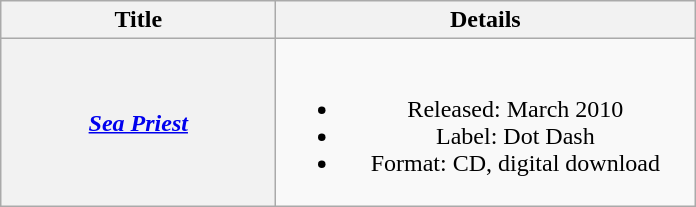<table class="wikitable plainrowheaders" style="text-align:center;" border="1">
<tr>
<th scope="col" style="width:11em;">Title</th>
<th scope="col" style="width:17em;">Details</th>
</tr>
<tr>
<th scope="row"><em><a href='#'>Sea Priest</a></em></th>
<td><br><ul><li>Released: March 2010</li><li>Label: Dot Dash</li><li>Format: CD, digital download</li></ul></td>
</tr>
</table>
